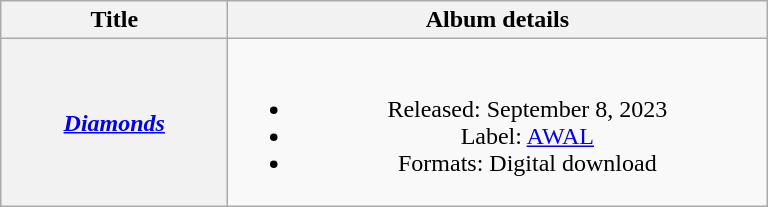<table class="wikitable plainrowheaders" style="text-align:center;">
<tr>
<th scope="col" style="width:9em;">Title</th>
<th scope="col" style="width:22em;">Album details</th>
</tr>
<tr>
<th scope="row"><em><a href='#'>Diamonds</a></em><br></th>
<td><br><ul><li>Released: September 8, 2023</li><li>Label: <a href='#'>AWAL</a></li><li>Formats: Digital download</li></ul></td>
</tr>
</table>
